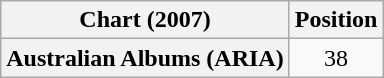<table class="wikitable sortable plainrowheaders">
<tr>
<th>Chart (2007)</th>
<th>Position</th>
</tr>
<tr>
<th scope="row">Australian Albums (ARIA)</th>
<td style="text-align:center;">38</td>
</tr>
</table>
